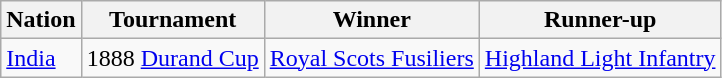<table class="wikitable">
<tr>
<th>Nation</th>
<th>Tournament</th>
<th>Winner</th>
<th>Runner-up</th>
</tr>
<tr>
<td> <a href='#'>India</a></td>
<td>1888 <a href='#'>Durand Cup</a></td>
<td><a href='#'>Royal Scots Fusiliers</a></td>
<td><a href='#'>Highland Light Infantry</a></td>
</tr>
</table>
